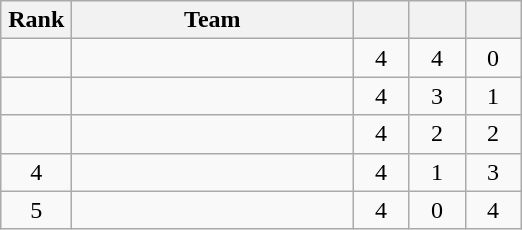<table class="wikitable" style="text-align: center;">
<tr>
<th width=40>Rank</th>
<th width=180>Team</th>
<th width=30></th>
<th width=30></th>
<th width=30></th>
</tr>
<tr>
<td></td>
<td align=left></td>
<td>4</td>
<td>4</td>
<td>0</td>
</tr>
<tr>
<td></td>
<td align=left></td>
<td>4</td>
<td>3</td>
<td>1</td>
</tr>
<tr>
<td></td>
<td align=left></td>
<td>4</td>
<td>2</td>
<td>2</td>
</tr>
<tr>
<td>4</td>
<td align=left></td>
<td>4</td>
<td>1</td>
<td>3</td>
</tr>
<tr>
<td>5</td>
<td align=left></td>
<td>4</td>
<td>0</td>
<td>4</td>
</tr>
</table>
